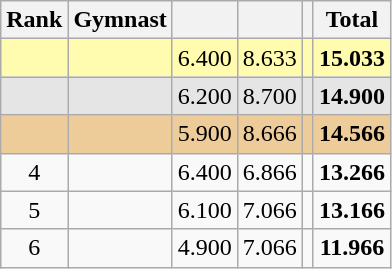<table style="text-align:center;" class="wikitable sortable">
<tr>
<th>Rank</th>
<th>Gymnast</th>
<th><small></small></th>
<th><small></small></th>
<th><small></small></th>
<th>Total</th>
</tr>
<tr style="background:#fffcaf;">
<td></td>
<td align=left></td>
<td>6.400</td>
<td>8.633</td>
<td></td>
<td><strong>15.033</strong></td>
</tr>
<tr style="background:#e5e5e5;">
<td></td>
<td align=left></td>
<td>6.200</td>
<td>8.700</td>
<td></td>
<td><strong>14.900</strong></td>
</tr>
<tr style="background:#ec9;">
<td></td>
<td align=left></td>
<td>5.900</td>
<td>8.666</td>
<td></td>
<td><strong>14.566</strong></td>
</tr>
<tr>
<td>4</td>
<td align=left></td>
<td>6.400</td>
<td>6.866</td>
<td></td>
<td><strong>13.266</strong></td>
</tr>
<tr>
<td>5</td>
<td align=left></td>
<td>6.100</td>
<td>7.066</td>
<td></td>
<td><strong>13.166</strong></td>
</tr>
<tr>
<td>6</td>
<td align=left></td>
<td>4.900</td>
<td>7.066</td>
<td></td>
<td><strong>11.966</strong></td>
</tr>
</table>
